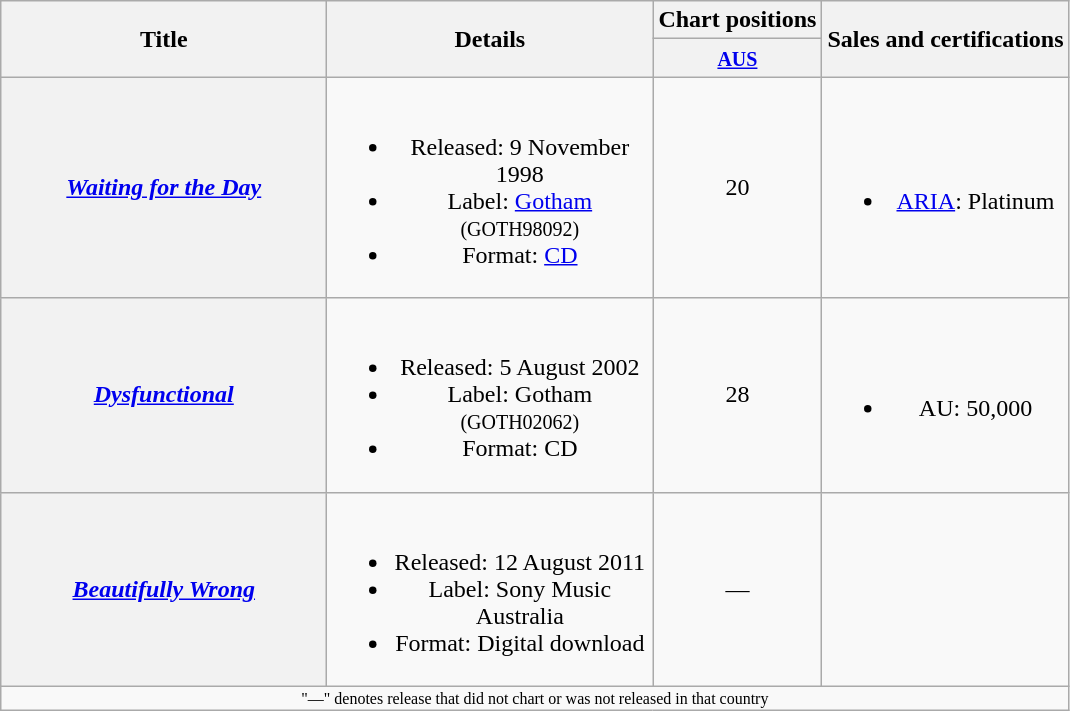<table class="wikitable plainrowheaders" style="text-align:center;" border="1">
<tr>
<th width="210" rowspan="2">Title</th>
<th width="210" rowspan="2">Details</th>
<th colspan="1">Chart positions</th>
<th rowspan="2">Sales and certifications</th>
</tr>
<tr>
<th align=center><small><a href='#'>AUS</a></small><br></th>
</tr>
<tr>
<th scope="row"><em><a href='#'>Waiting for the Day</a></em></th>
<td><br><ul><li>Released: 9 November 1998</li><li>Label: <a href='#'>Gotham</a> <small>(GOTH98092)</small></li><li>Format: <a href='#'>CD</a></li></ul></td>
<td align=center>20</td>
<td><br><ul><li><a href='#'>ARIA</a>: Platinum</li></ul></td>
</tr>
<tr>
<th scope="row"><em><a href='#'>Dysfunctional</a></em></th>
<td><br><ul><li>Released: 5 August 2002</li><li>Label: Gotham <small>(GOTH02062)</small></li><li>Format: CD</li></ul></td>
<td align=center>28</td>
<td><br><ul><li>AU: 50,000</li></ul></td>
</tr>
<tr>
<th scope="row"><em><a href='#'>Beautifully Wrong</a></em></th>
<td><br><ul><li>Released: 12 August 2011</li><li>Label: Sony Music Australia</li><li>Format: Digital download</li></ul></td>
<td align=center>—</td>
<td></td>
</tr>
<tr>
<td align="center" colspan="6" style="font-size: 8pt">"—" denotes release that did not chart or was not released in that country</td>
</tr>
</table>
